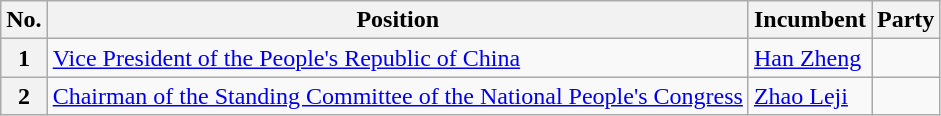<table class="wikitable">
<tr>
<th><abbr>No.</abbr></th>
<th>Position</th>
<th>Incumbent</th>
<th colspan="2">Party</th>
</tr>
<tr>
<th>1</th>
<td><a href='#'>Vice President of the People's Republic of China</a></td>
<td><a href='#'>Han Zheng</a></td>
<td></td>
</tr>
<tr>
<th>2</th>
<td><a href='#'>Chairman of the Standing Committee of the National People's Congress</a></td>
<td><a href='#'>Zhao Leji</a></td>
<td></td>
</tr>
</table>
